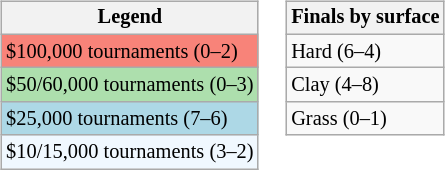<table>
<tr valign=top>
<td><br><table class="wikitable" style=font-size:85%;>
<tr>
<th>Legend</th>
</tr>
<tr style="background:#f88379;">
<td>$100,000 tournaments (0–2)</td>
</tr>
<tr style="background:#addfad;">
<td>$50/60,000 tournaments (0–3)</td>
</tr>
<tr style="background:lightblue;">
<td>$25,000 tournaments (7–6)</td>
</tr>
<tr style="background:#f0f8ff;">
<td>$10/15,000 tournaments (3–2)</td>
</tr>
</table>
</td>
<td><br><table class="wikitable" style=font-size:85%;>
<tr>
<th>Finals by surface</th>
</tr>
<tr>
<td>Hard (6–4)</td>
</tr>
<tr>
<td>Clay (4–8)</td>
</tr>
<tr>
<td>Grass (0–1)</td>
</tr>
</table>
</td>
</tr>
</table>
